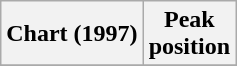<table class="wikitable plainrowheaders">
<tr>
<th>Chart (1997)</th>
<th>Peak<br>position</th>
</tr>
<tr>
</tr>
</table>
